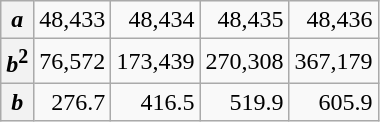<table class="wikitable"  style="text-align:right;">
<tr>
<th><em>a</em></th>
<td>48,433</td>
<td>48,434</td>
<td>48,435</td>
<td>48,436</td>
</tr>
<tr>
<th><em>b</em><sup>2</sup></th>
<td>76,572</td>
<td>173,439</td>
<td>270,308</td>
<td>367,179</td>
</tr>
<tr>
<th><em>b</em></th>
<td>276.7</td>
<td>416.5</td>
<td>519.9</td>
<td>605.9</td>
</tr>
</table>
